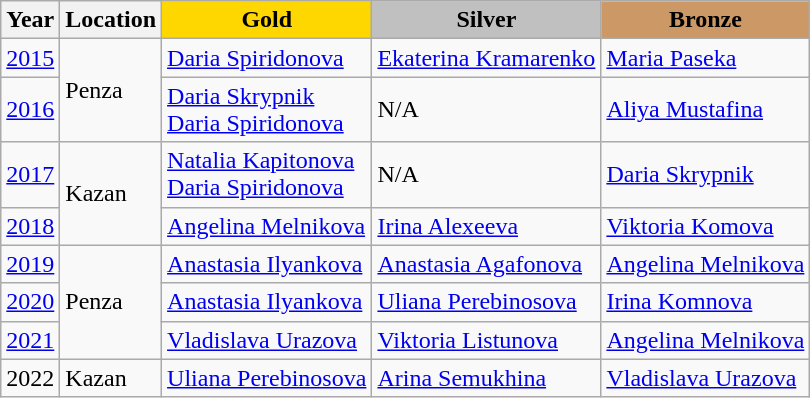<table class="wikitable">
<tr>
<th>Year</th>
<th>Location</th>
<td align=center bgcolor="gold"><strong>Gold</strong></td>
<td align=center bgcolor="silver"><strong>Silver</strong></td>
<td align=center bgcolor="cc9966"><strong>Bronze</strong></td>
</tr>
<tr>
<td><a href='#'>2015</a></td>
<td rowspan="2">Penza</td>
<td><a href='#'>Daria Spiridonova</a></td>
<td><a href='#'>Ekaterina Kramarenko</a></td>
<td><a href='#'>Maria Paseka</a></td>
</tr>
<tr>
<td><a href='#'>2016</a></td>
<td><a href='#'>Daria Skrypnik</a><br><a href='#'>Daria Spiridonova</a></td>
<td>N/A</td>
<td><a href='#'>Aliya Mustafina</a></td>
</tr>
<tr>
<td><a href='#'>2017</a></td>
<td rowspan="2">Kazan</td>
<td><a href='#'>Natalia Kapitonova</a><br><a href='#'>Daria Spiridonova</a></td>
<td>N/A</td>
<td><a href='#'>Daria Skrypnik</a></td>
</tr>
<tr>
<td><a href='#'>2018</a></td>
<td><a href='#'>Angelina Melnikova</a></td>
<td><a href='#'>Irina Alexeeva</a></td>
<td><a href='#'>Viktoria Komova</a></td>
</tr>
<tr>
<td><a href='#'>2019</a></td>
<td rowspan="3">Penza</td>
<td><a href='#'>Anastasia Ilyankova</a></td>
<td><a href='#'>Anastasia Agafonova</a></td>
<td><a href='#'>Angelina Melnikova</a></td>
</tr>
<tr>
<td><a href='#'>2020</a></td>
<td><a href='#'>Anastasia Ilyankova</a></td>
<td><a href='#'>Uliana Perebinosova</a></td>
<td><a href='#'>Irina Komnova</a></td>
</tr>
<tr>
<td><a href='#'>2021</a></td>
<td><a href='#'>Vladislava Urazova</a></td>
<td><a href='#'>Viktoria Listunova</a></td>
<td><a href='#'>Angelina Melnikova</a></td>
</tr>
<tr>
<td>2022</td>
<td>Kazan</td>
<td><a href='#'>Uliana Perebinosova</a></td>
<td><a href='#'>Arina Semukhina</a></td>
<td><a href='#'>Vladislava Urazova</a></td>
</tr>
</table>
